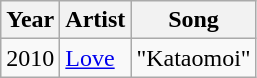<table class="wikitable">
<tr>
<th>Year</th>
<th>Artist</th>
<th>Song</th>
</tr>
<tr>
<td>2010</td>
<td><a href='#'>Love</a></td>
<td>"Kataomoi"</td>
</tr>
</table>
